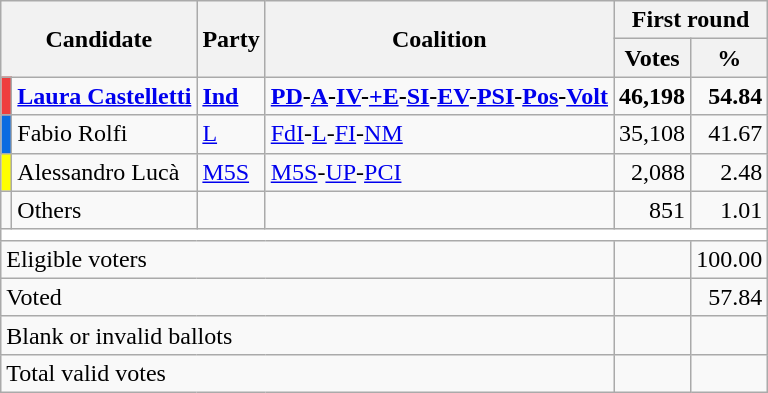<table class="wikitable centre">
<tr>
<th scope="col" rowspan=2 colspan=2>Candidate</th>
<th scope="col" rowspan=2 colspan=1>Party</th>
<th scope="col" rowspan=2 colspan=1>Coalition</th>
<th scope="col" colspan=2>First round</th>
</tr>
<tr>
<th scope="col">Votes</th>
<th scope="col">%</th>
</tr>
<tr>
<td bgcolor="#EF3E3E"></td>
<td><strong><a href='#'>Laura Castelletti</a></strong></td>
<td><strong><a href='#'>Ind</a></strong></td>
<td><strong><a href='#'>PD</a>-<a href='#'>A</a>-<a href='#'>IV</a>-<a href='#'>+E</a>-<a href='#'>SI</a>-<a href='#'>EV</a>-<a href='#'>PSI</a>-<a href='#'>Pos</a>-<a href='#'>Volt</a></strong></td>
<td style="text-align: right"><strong>46,198</strong></td>
<td style="text-align: right"><strong>54.84</strong></td>
</tr>
<tr>
<td bgcolor="#0A6BE1"></td>
<td>Fabio Rolfi</td>
<td><a href='#'>L</a></td>
<td><a href='#'>FdI</a>-<a href='#'>L</a>-<a href='#'>FI</a>-<a href='#'>NM</a></td>
<td style="text-align: right">35,108</td>
<td style="text-align: right">41.67</td>
</tr>
<tr>
<td bgcolor="yellow"></td>
<td>Alessandro Lucà</td>
<td><a href='#'>M5S</a></td>
<td><a href='#'>M5S</a>-<a href='#'>UP</a>-<a href='#'>PCI</a></td>
<td style="text-align: right">2,088</td>
<td style="text-align: right">2.48</td>
</tr>
<tr>
<td bgcolor=""></td>
<td>Others</td>
<td></td>
<td></td>
<td style="text-align: right">851</td>
<td style="text-align: right">1.01</td>
</tr>
<tr bgcolor=white>
<td colspan=6></td>
</tr>
<tr>
<td colspan=4>Eligible voters</td>
<td style="text-align: right"></td>
<td style="text-align: right">100.00</td>
</tr>
<tr>
<td colspan=4>Voted</td>
<td style="text-align: right"></td>
<td style="text-align: right">57.84</td>
</tr>
<tr>
<td colspan=4>Blank or invalid ballots</td>
<td style="text-align: right"></td>
<td style="text-align: right"></td>
</tr>
<tr>
<td colspan=4>Total valid votes</td>
<td style="text-align: right"></td>
<td style="text-align: right"></td>
</tr>
</table>
